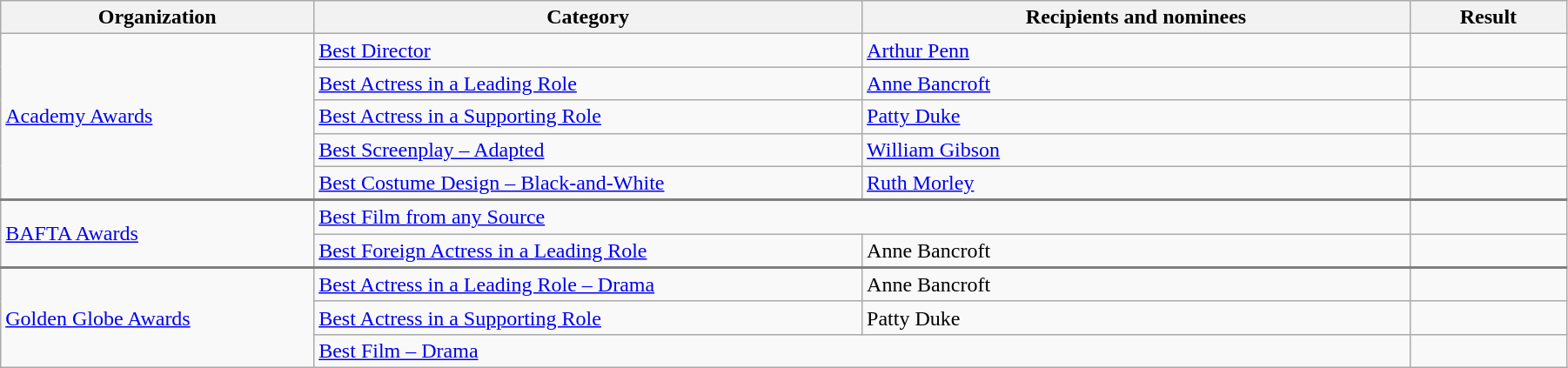<table class="wikitable" width="95%" cellpadding="5">
<tr>
<th width="20%">Organization</th>
<th width="35%">Category</th>
<th width="35%">Recipients and nominees</th>
<th width="10%">Result</th>
</tr>
<tr>
<td rowspan="5"><a href='#'>Academy Awards</a></td>
<td><a href='#'>Best Director</a></td>
<td><a href='#'>Arthur Penn</a></td>
<td></td>
</tr>
<tr>
<td><a href='#'>Best Actress in a Leading Role</a></td>
<td><a href='#'>Anne Bancroft</a></td>
<td></td>
</tr>
<tr>
<td><a href='#'>Best Actress in a Supporting Role</a></td>
<td><a href='#'>Patty Duke</a></td>
<td></td>
</tr>
<tr>
<td><a href='#'>Best Screenplay – Adapted</a></td>
<td><a href='#'>William Gibson</a></td>
<td></td>
</tr>
<tr>
<td><a href='#'>Best Costume Design – Black-and-White</a></td>
<td><a href='#'>Ruth Morley</a></td>
<td></td>
</tr>
<tr style="border-top:2px solid gray;">
<td rowspan="2"><a href='#'>BAFTA Awards</a></td>
<td colspan="2"><a href='#'>Best Film from any Source</a></td>
<td></td>
</tr>
<tr>
<td><a href='#'>Best Foreign Actress in a Leading Role</a></td>
<td>Anne Bancroft</td>
<td></td>
</tr>
<tr style="border-top:2px solid gray;">
<td rowspan="3"><a href='#'>Golden Globe Awards</a></td>
<td><a href='#'>Best Actress in a Leading Role – Drama</a></td>
<td>Anne Bancroft</td>
<td></td>
</tr>
<tr>
<td><a href='#'>Best Actress in a Supporting Role</a></td>
<td>Patty Duke</td>
<td></td>
</tr>
<tr>
<td colspan="2"><a href='#'>Best Film – Drama</a></td>
<td></td>
</tr>
</table>
